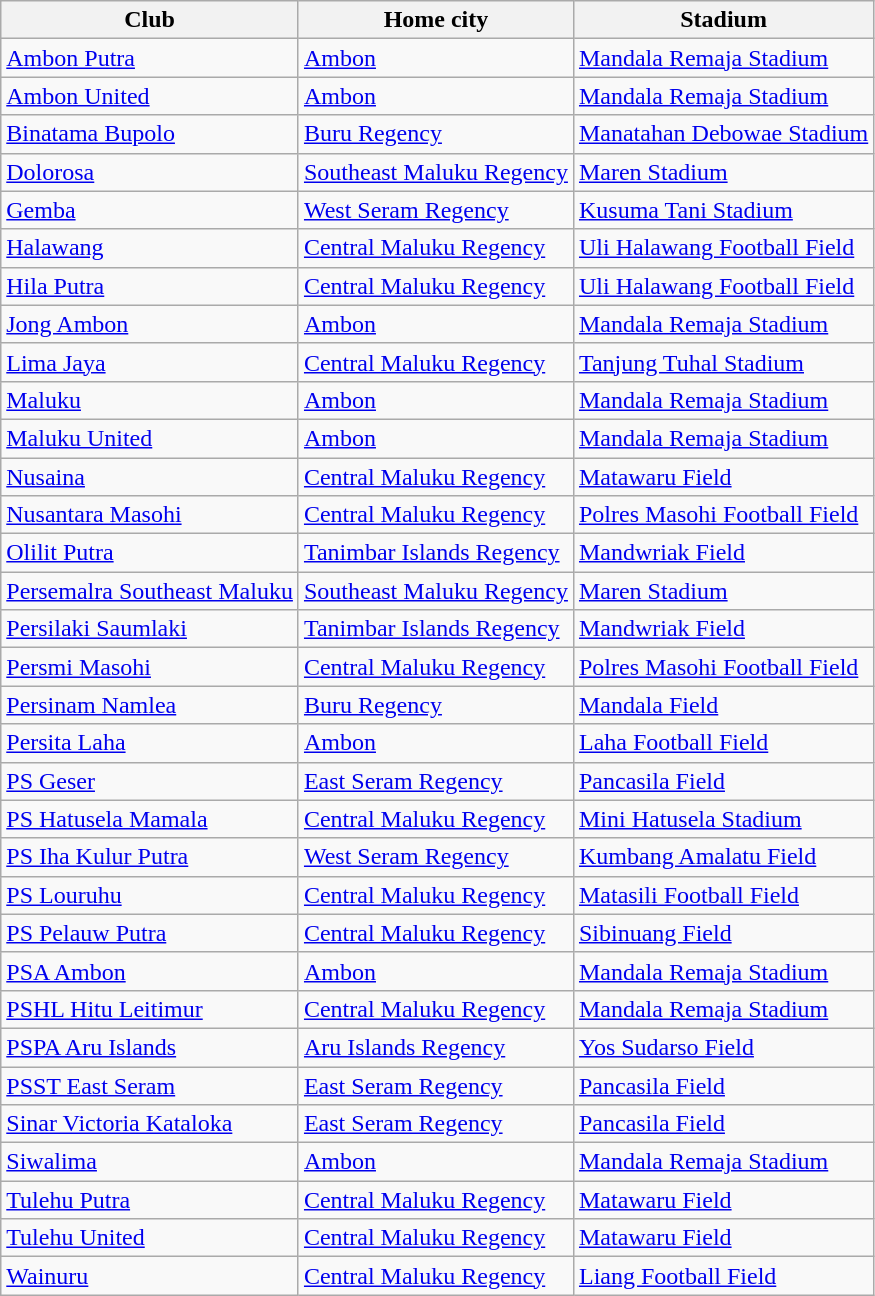<table class="wikitable sortable">
<tr>
<th>Club</th>
<th>Home city</th>
<th>Stadium</th>
</tr>
<tr>
<td><a href='#'>Ambon Putra</a></td>
<td><a href='#'>Ambon</a></td>
<td><a href='#'>Mandala Remaja Stadium</a></td>
</tr>
<tr>
<td><a href='#'>Ambon United</a></td>
<td><a href='#'>Ambon</a></td>
<td><a href='#'>Mandala Remaja Stadium</a></td>
</tr>
<tr>
<td><a href='#'>Binatama Bupolo</a></td>
<td><a href='#'>Buru Regency</a></td>
<td><a href='#'>Manatahan Debowae Stadium</a></td>
</tr>
<tr>
<td><a href='#'>Dolorosa</a></td>
<td><a href='#'>Southeast Maluku Regency</a></td>
<td><a href='#'>Maren Stadium</a></td>
</tr>
<tr>
<td><a href='#'>Gemba</a></td>
<td><a href='#'>West Seram Regency</a></td>
<td><a href='#'>Kusuma Tani Stadium</a></td>
</tr>
<tr>
<td><a href='#'>Halawang</a></td>
<td><a href='#'>Central Maluku Regency</a></td>
<td><a href='#'>Uli Halawang Football Field</a></td>
</tr>
<tr>
<td><a href='#'>Hila Putra</a></td>
<td><a href='#'>Central Maluku Regency</a></td>
<td><a href='#'>Uli Halawang Football Field</a></td>
</tr>
<tr>
<td><a href='#'>Jong Ambon</a></td>
<td><a href='#'>Ambon</a></td>
<td><a href='#'>Mandala Remaja Stadium</a></td>
</tr>
<tr>
<td><a href='#'>Lima Jaya</a></td>
<td><a href='#'>Central Maluku Regency</a></td>
<td><a href='#'>Tanjung Tuhal Stadium</a></td>
</tr>
<tr>
<td><a href='#'>Maluku</a></td>
<td><a href='#'>Ambon</a></td>
<td><a href='#'>Mandala Remaja Stadium</a></td>
</tr>
<tr>
<td><a href='#'>Maluku United</a></td>
<td><a href='#'>Ambon</a></td>
<td><a href='#'>Mandala Remaja Stadium</a></td>
</tr>
<tr>
<td><a href='#'>Nusaina</a></td>
<td><a href='#'>Central Maluku Regency</a></td>
<td><a href='#'>Matawaru Field</a></td>
</tr>
<tr>
<td><a href='#'>Nusantara Masohi</a></td>
<td><a href='#'>Central Maluku Regency</a></td>
<td><a href='#'>Polres Masohi Football Field</a></td>
</tr>
<tr>
<td><a href='#'>Olilit Putra</a></td>
<td><a href='#'>Tanimbar Islands Regency</a></td>
<td><a href='#'>Mandwriak Field</a></td>
</tr>
<tr>
<td><a href='#'>Persemalra Southeast Maluku</a></td>
<td><a href='#'>Southeast Maluku Regency</a></td>
<td><a href='#'>Maren Stadium</a></td>
</tr>
<tr>
<td><a href='#'>Persilaki Saumlaki</a></td>
<td><a href='#'>Tanimbar Islands Regency</a></td>
<td><a href='#'>Mandwriak Field</a></td>
</tr>
<tr>
<td><a href='#'>Persmi Masohi</a></td>
<td><a href='#'>Central Maluku Regency</a></td>
<td><a href='#'>Polres Masohi Football Field</a></td>
</tr>
<tr>
<td><a href='#'>Persinam Namlea</a></td>
<td><a href='#'>Buru Regency</a></td>
<td><a href='#'>Mandala Field</a></td>
</tr>
<tr>
<td><a href='#'>Persita Laha</a></td>
<td><a href='#'>Ambon</a></td>
<td><a href='#'>Laha Football Field</a></td>
</tr>
<tr>
<td><a href='#'>PS Geser</a></td>
<td><a href='#'>East Seram Regency</a></td>
<td><a href='#'>Pancasila Field</a></td>
</tr>
<tr>
<td><a href='#'>PS Hatusela Mamala</a></td>
<td><a href='#'>Central Maluku Regency</a></td>
<td><a href='#'>Mini Hatusela Stadium</a></td>
</tr>
<tr>
<td><a href='#'>PS Iha Kulur Putra</a></td>
<td><a href='#'>West Seram Regency</a></td>
<td><a href='#'>Kumbang Amalatu Field</a></td>
</tr>
<tr>
<td><a href='#'>PS Louruhu</a></td>
<td><a href='#'>Central Maluku Regency</a></td>
<td><a href='#'>Matasili Football Field</a></td>
</tr>
<tr>
<td><a href='#'>PS Pelauw Putra</a></td>
<td><a href='#'>Central Maluku Regency</a></td>
<td><a href='#'>Sibinuang Field</a></td>
</tr>
<tr>
<td><a href='#'>PSA Ambon</a></td>
<td><a href='#'>Ambon</a></td>
<td><a href='#'>Mandala Remaja Stadium</a></td>
</tr>
<tr>
<td><a href='#'>PSHL Hitu Leitimur</a></td>
<td><a href='#'>Central Maluku Regency</a></td>
<td><a href='#'>Mandala Remaja Stadium</a></td>
</tr>
<tr>
<td><a href='#'>PSPA Aru Islands</a></td>
<td><a href='#'>Aru Islands Regency</a></td>
<td><a href='#'>Yos Sudarso Field</a></td>
</tr>
<tr>
<td><a href='#'>PSST East Seram</a></td>
<td><a href='#'>East Seram Regency</a></td>
<td><a href='#'>Pancasila Field</a></td>
</tr>
<tr>
<td><a href='#'>Sinar Victoria Kataloka</a></td>
<td><a href='#'>East Seram Regency</a></td>
<td><a href='#'>Pancasila Field</a></td>
</tr>
<tr>
<td><a href='#'>Siwalima</a></td>
<td><a href='#'>Ambon</a></td>
<td><a href='#'>Mandala Remaja Stadium</a></td>
</tr>
<tr>
<td><a href='#'>Tulehu Putra</a></td>
<td><a href='#'>Central Maluku Regency</a></td>
<td><a href='#'>Matawaru Field</a></td>
</tr>
<tr>
<td><a href='#'>Tulehu United</a></td>
<td><a href='#'>Central Maluku Regency</a></td>
<td><a href='#'>Matawaru Field</a></td>
</tr>
<tr>
<td><a href='#'>Wainuru</a></td>
<td><a href='#'>Central Maluku Regency</a></td>
<td><a href='#'>Liang Football Field</a></td>
</tr>
</table>
